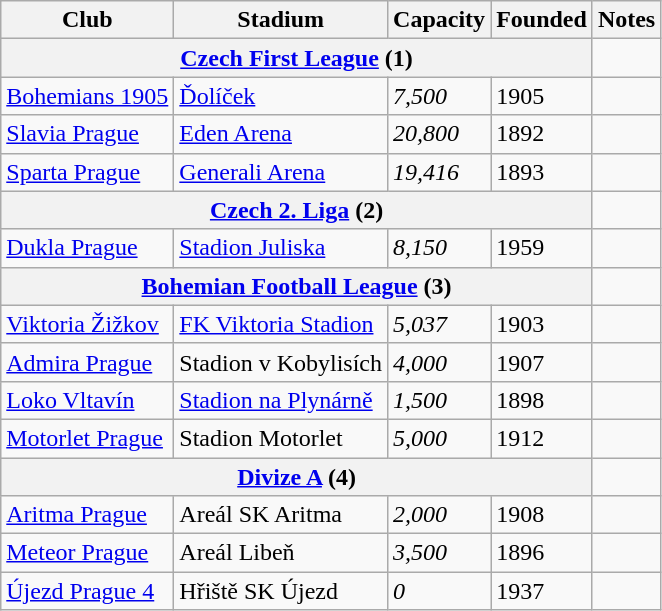<table class="wikitable">
<tr>
<th>Club</th>
<th>Stadium</th>
<th>Capacity</th>
<th>Founded</th>
<th>Notes</th>
</tr>
<tr>
<th colspan=4><a href='#'>Czech First League</a> (1)</th>
</tr>
<tr>
<td><a href='#'>Bohemians 1905</a></td>
<td><a href='#'>Ďolíček</a></td>
<td><em>7,500</em></td>
<td>1905</td>
<td style="font-size: 80%"></td>
</tr>
<tr>
<td><a href='#'>Slavia Prague</a></td>
<td><a href='#'>Eden Arena</a></td>
<td><em>20,800</em></td>
<td>1892</td>
<td style="font-size: 80%"></td>
</tr>
<tr>
<td><a href='#'>Sparta Prague</a></td>
<td><a href='#'>Generali Arena</a></td>
<td><em>19,416</em></td>
<td>1893</td>
<td style="font-size: 80%"></td>
</tr>
<tr>
<th colspan=4><a href='#'>Czech 2. Liga</a> (2)</th>
</tr>
<tr>
<td><a href='#'>Dukla Prague</a></td>
<td><a href='#'>Stadion Juliska</a></td>
<td><em>8,150</em></td>
<td>1959</td>
<td style="font-size: 80%"></td>
</tr>
<tr>
<th colspan=4><a href='#'>Bohemian Football League</a> (3)</th>
</tr>
<tr>
<td><a href='#'>Viktoria Žižkov</a></td>
<td><a href='#'>FK Viktoria Stadion</a></td>
<td><em>5,037</em></td>
<td>1903</td>
<td style="font-size: 80%"></td>
</tr>
<tr>
<td><a href='#'>Admira Prague</a></td>
<td>Stadion v Kobylisích</td>
<td><em>4,000</em></td>
<td>1907</td>
<td style="font-size: 80%"></td>
</tr>
<tr>
<td><a href='#'>Loko Vltavín</a></td>
<td><a href='#'>Stadion na Plynárně</a></td>
<td><em>1,500</em></td>
<td>1898</td>
<td style="font-size: 80%"></td>
</tr>
<tr>
<td><a href='#'>Motorlet Prague</a></td>
<td>Stadion Motorlet</td>
<td><em>5,000</em></td>
<td>1912</td>
<td style="font-size: 80%"></td>
</tr>
<tr>
<th colspan=4><a href='#'>Divize A</a> (4)</th>
</tr>
<tr>
<td><a href='#'>Aritma Prague</a></td>
<td>Areál SK Aritma</td>
<td><em>2,000</em></td>
<td>1908</td>
<td style="font-size: 80%"></td>
</tr>
<tr>
<td><a href='#'>Meteor Prague</a></td>
<td>Areál Libeň</td>
<td><em>3,500</em></td>
<td>1896</td>
<td style="font-size: 80%"></td>
</tr>
<tr>
<td><a href='#'>Újezd Prague 4</a></td>
<td>Hřiště SK Újezd</td>
<td><em>0</em></td>
<td>1937</td>
<td style="font-size: 80%"></td>
</tr>
</table>
